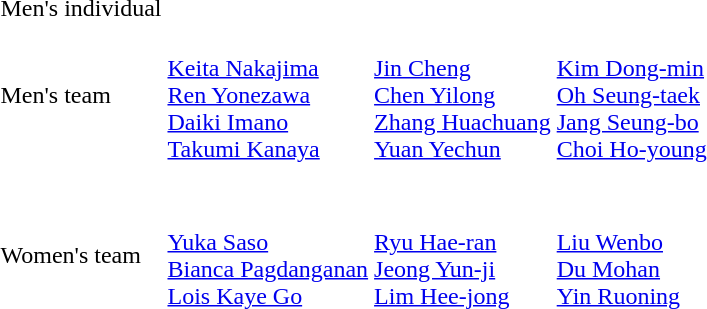<table>
<tr>
<td>Men's individual<br></td>
<td></td>
<td></td>
<td></td>
</tr>
<tr>
<td>Men's team<br></td>
<td><br><a href='#'>Keita Nakajima</a><br><a href='#'>Ren Yonezawa</a><br><a href='#'>Daiki Imano</a><br><a href='#'>Takumi Kanaya</a></td>
<td><br><a href='#'>Jin Cheng</a><br><a href='#'>Chen Yilong</a><br><a href='#'>Zhang Huachuang</a><br><a href='#'>Yuan Yechun</a></td>
<td><br><a href='#'>Kim Dong-min</a><br><a href='#'>Oh Seung-taek</a><br><a href='#'>Jang Seung-bo</a><br><a href='#'>Choi Ho-young</a></td>
</tr>
<tr>
<td><br></td>
<td></td>
<td></td>
<td></td>
</tr>
<tr>
<td>Women's team<br></td>
<td><br><a href='#'>Yuka Saso</a><br><a href='#'>Bianca Pagdanganan</a><br><a href='#'>Lois Kaye Go</a></td>
<td><br><a href='#'>Ryu Hae-ran</a><br><a href='#'>Jeong Yun-ji</a><br><a href='#'>Lim Hee-jong</a></td>
<td><br><a href='#'>Liu Wenbo</a><br><a href='#'>Du Mohan</a><br><a href='#'>Yin Ruoning</a></td>
</tr>
</table>
